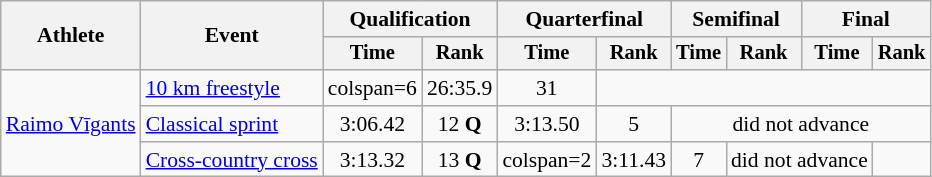<table class="wikitable" style="font-size:90%">
<tr>
<th rowspan="2">Athlete</th>
<th rowspan="2">Event</th>
<th colspan="2">Qualification</th>
<th colspan="2">Quarterfinal</th>
<th colspan="2">Semifinal</th>
<th colspan="2">Final</th>
</tr>
<tr style="font-size:95%">
<th>Time</th>
<th>Rank</th>
<th>Time</th>
<th>Rank</th>
<th>Time</th>
<th>Rank</th>
<th>Time</th>
<th>Rank</th>
</tr>
<tr align=center>
<td align=left rowspan=3><a href='#'>Raimo Vīgants</a></td>
<td align=left><a href='#'>10 km freestyle</a></td>
<td>colspan=6 </td>
<td>26:35.9</td>
<td>31</td>
</tr>
<tr align=center>
<td align=left><a href='#'>Classical sprint</a></td>
<td>3:06.42</td>
<td>12 <strong>Q</strong></td>
<td>3:13.50</td>
<td>5</td>
<td colspan=4>did not advance</td>
</tr>
<tr align=center>
<td align=left><a href='#'>Cross-country cross</a></td>
<td>3:13.32</td>
<td>13 <strong>Q</strong></td>
<td>colspan=2 </td>
<td>3:11.43</td>
<td>7</td>
<td colspan=2>did not advance</td>
</tr>
</table>
